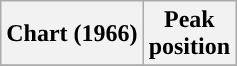<table class="wikitable sortable">
<tr>
<th align="left">Chart (1966)</th>
<th align="center">Peak<br>position</th>
</tr>
<tr>
</tr>
</table>
